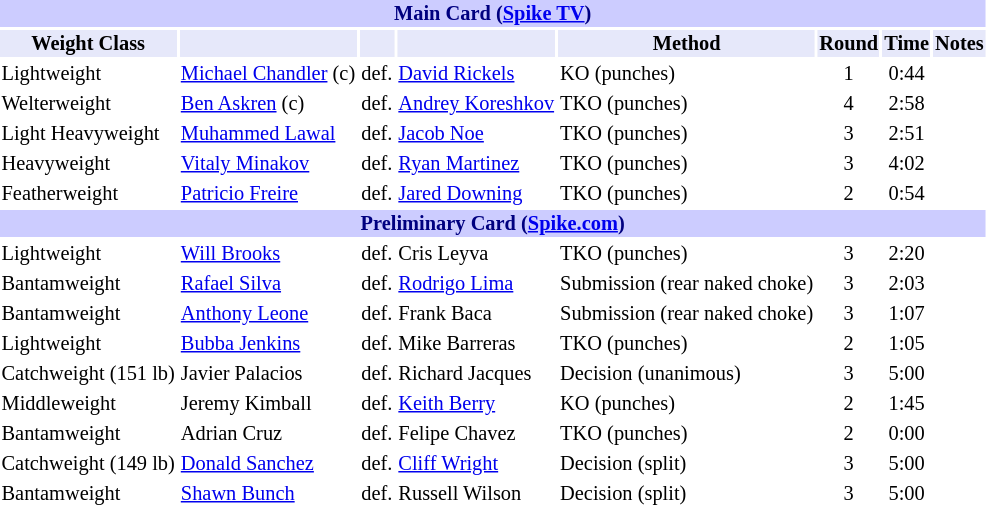<table class="toccolours" style="font-size: 85%;">
<tr>
<th colspan="8" style="background-color: #ccf; color: #000080; text-align: center;"><strong>Main Card (<a href='#'>Spike TV</a>)</strong></th>
</tr>
<tr>
<th colspan="1" style="background-color: #E6E8FA; color: #000000; text-align: center;">Weight Class</th>
<th colspan="1" style="background-color: #E6E8FA; color: #000000; text-align: center;"></th>
<th colspan="1" style="background-color: #E6E8FA; color: #000000; text-align: center;"></th>
<th colspan="1" style="background-color: #E6E8FA; color: #000000; text-align: center;"></th>
<th colspan="1" style="background-color: #E6E8FA; color: #000000; text-align: center;">Method</th>
<th colspan="1" style="background-color: #E6E8FA; color: #000000; text-align: center;">Round</th>
<th colspan="1" style="background-color: #E6E8FA; color: #000000; text-align: center;">Time</th>
<th colspan="1" style="background-color: #E6E8FA; color: #000000; text-align: center;">Notes</th>
</tr>
<tr>
<td>Lightweight</td>
<td><a href='#'>Michael Chandler</a> (c)</td>
<td align=center>def.</td>
<td><a href='#'>David Rickels</a></td>
<td>KO (punches)</td>
<td align=center>1</td>
<td align=center>0:44</td>
<td></td>
</tr>
<tr>
<td>Welterweight</td>
<td><a href='#'>Ben Askren</a> (c)</td>
<td align=center>def.</td>
<td><a href='#'>Andrey Koreshkov</a></td>
<td>TKO (punches)</td>
<td align=center>4</td>
<td align=center>2:58</td>
<td></td>
</tr>
<tr>
<td>Light Heavyweight</td>
<td><a href='#'>Muhammed Lawal</a></td>
<td align=center>def.</td>
<td><a href='#'>Jacob Noe</a></td>
<td>TKO (punches)</td>
<td align=center>3</td>
<td align=center>2:51</td>
<td></td>
</tr>
<tr>
<td>Heavyweight</td>
<td><a href='#'>Vitaly Minakov</a></td>
<td align=center>def.</td>
<td><a href='#'>Ryan Martinez</a></td>
<td>TKO (punches)</td>
<td align=center>3</td>
<td align=center>4:02</td>
<td></td>
</tr>
<tr>
<td>Featherweight</td>
<td><a href='#'>Patricio Freire</a></td>
<td align=center>def.</td>
<td><a href='#'>Jared Downing</a></td>
<td>TKO (punches)</td>
<td align=center>2</td>
<td align=center>0:54</td>
<td></td>
</tr>
<tr>
<th colspan="8" style="background-color: #ccf; color: #000080; text-align: center;"><strong>Preliminary Card (<a href='#'>Spike.com</a>)</strong></th>
</tr>
<tr>
<td>Lightweight</td>
<td><a href='#'>Will Brooks</a></td>
<td align=center>def.</td>
<td>Cris Leyva</td>
<td>TKO (punches)</td>
<td align=center>3</td>
<td align=center>2:20</td>
<td></td>
</tr>
<tr>
<td>Bantamweight</td>
<td><a href='#'>Rafael Silva</a></td>
<td align=center>def.</td>
<td><a href='#'>Rodrigo Lima</a></td>
<td>Submission (rear naked choke)</td>
<td align=center>3</td>
<td align=center>2:03</td>
<td></td>
</tr>
<tr>
<td>Bantamweight</td>
<td><a href='#'>Anthony Leone</a></td>
<td align=center>def.</td>
<td>Frank Baca</td>
<td>Submission (rear naked choke)</td>
<td align=center>3</td>
<td align=center>1:07</td>
<td></td>
</tr>
<tr>
<td>Lightweight</td>
<td><a href='#'>Bubba Jenkins</a></td>
<td align=center>def.</td>
<td>Mike Barreras</td>
<td>TKO (punches)</td>
<td align=center>2</td>
<td align=center>1:05</td>
<td></td>
</tr>
<tr>
<td>Catchweight (151 lb)</td>
<td>Javier Palacios</td>
<td align=center>def.</td>
<td>Richard Jacques</td>
<td>Decision (unanimous)</td>
<td align=center>3</td>
<td align=center>5:00</td>
<td></td>
</tr>
<tr>
<td>Middleweight</td>
<td>Jeremy Kimball</td>
<td align=center>def.</td>
<td><a href='#'>Keith Berry</a></td>
<td>KO (punches)</td>
<td align=center>2</td>
<td align=center>1:45</td>
<td></td>
</tr>
<tr>
<td>Bantamweight</td>
<td>Adrian Cruz</td>
<td align=center>def.</td>
<td>Felipe Chavez</td>
<td>TKO (punches)</td>
<td align=center>2</td>
<td align=center>0:00</td>
<td></td>
</tr>
<tr>
<td>Catchweight (149 lb)</td>
<td><a href='#'>Donald Sanchez</a></td>
<td align=center>def.</td>
<td><a href='#'>Cliff Wright</a></td>
<td>Decision (split)</td>
<td align=center>3</td>
<td align=center>5:00</td>
<td></td>
</tr>
<tr>
<td>Bantamweight</td>
<td><a href='#'>Shawn Bunch</a></td>
<td align=center>def.</td>
<td>Russell Wilson</td>
<td>Decision (split)</td>
<td align=center>3</td>
<td align=center>5:00</td>
<td></td>
</tr>
<tr>
</tr>
</table>
